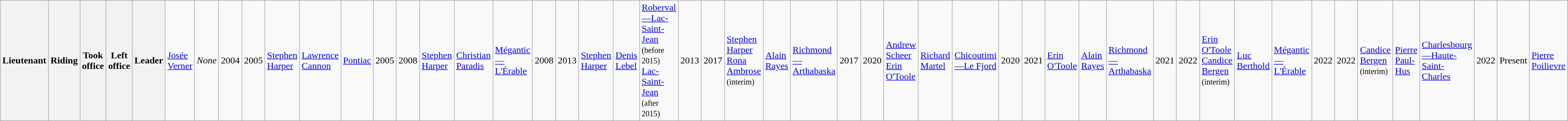<table class="wikitable">
<tr>
<th colspan="2">Lieutenant</th>
<th>Riding</th>
<th>Took office</th>
<th>Left office</th>
<th>Leader<br></th>
<td><a href='#'>Josée Verner</a></td>
<td><em>None</em></td>
<td>2004</td>
<td>2005</td>
<td><a href='#'>Stephen Harper</a><br></td>
<td><a href='#'>Lawrence Cannon</a></td>
<td><a href='#'>Pontiac</a></td>
<td>2005</td>
<td>2008</td>
<td><a href='#'>Stephen Harper</a><br></td>
<td><a href='#'>Christian Paradis</a></td>
<td><a href='#'>Mégantic—L'Érable</a></td>
<td>2008</td>
<td>2013</td>
<td><a href='#'>Stephen Harper</a><br></td>
<td><a href='#'>Denis Lebel</a></td>
<td><a href='#'>Roberval—Lac-Saint-Jean</a> <small>(before 2015)</small><br><a href='#'>Lac-Saint-Jean</a> <small>(after 2015)</small></td>
<td>2013</td>
<td>2017</td>
<td><a href='#'>Stephen Harper</a><br><a href='#'>Rona Ambrose</a> <small>(interim)</small><br></td>
<td><a href='#'>Alain Rayes</a></td>
<td><a href='#'>Richmond—Arthabaska</a></td>
<td>2017</td>
<td>2020</td>
<td><a href='#'>Andrew Scheer</a><br><a href='#'>Erin O'Toole</a><br></td>
<td><a href='#'>Richard Martel</a></td>
<td><a href='#'>Chicoutimi—Le Fjord</a></td>
<td>2020</td>
<td>2021</td>
<td><a href='#'>Erin O'Toole</a><br></td>
<td><a href='#'>Alain Rayes</a></td>
<td><a href='#'>Richmond—Arthabaska</a></td>
<td>2021</td>
<td>2022</td>
<td><a href='#'>Erin O'Toole</a><br><a href='#'>Candice Bergen</a> <small>(interim)</small><br></td>
<td><a href='#'>Luc Berthold</a></td>
<td><a href='#'>Mégantic—L'Érable</a></td>
<td>2022</td>
<td>2022</td>
<td><a href='#'>Candice Bergen</a> <small>(interim)</small><br></td>
<td><a href='#'>Pierre Paul-Hus</a></td>
<td><a href='#'>Charlesbourg—Haute-Saint-Charles</a></td>
<td>2022</td>
<td>Present</td>
<td><a href='#'>Pierre Poilievre</a></td>
</tr>
</table>
